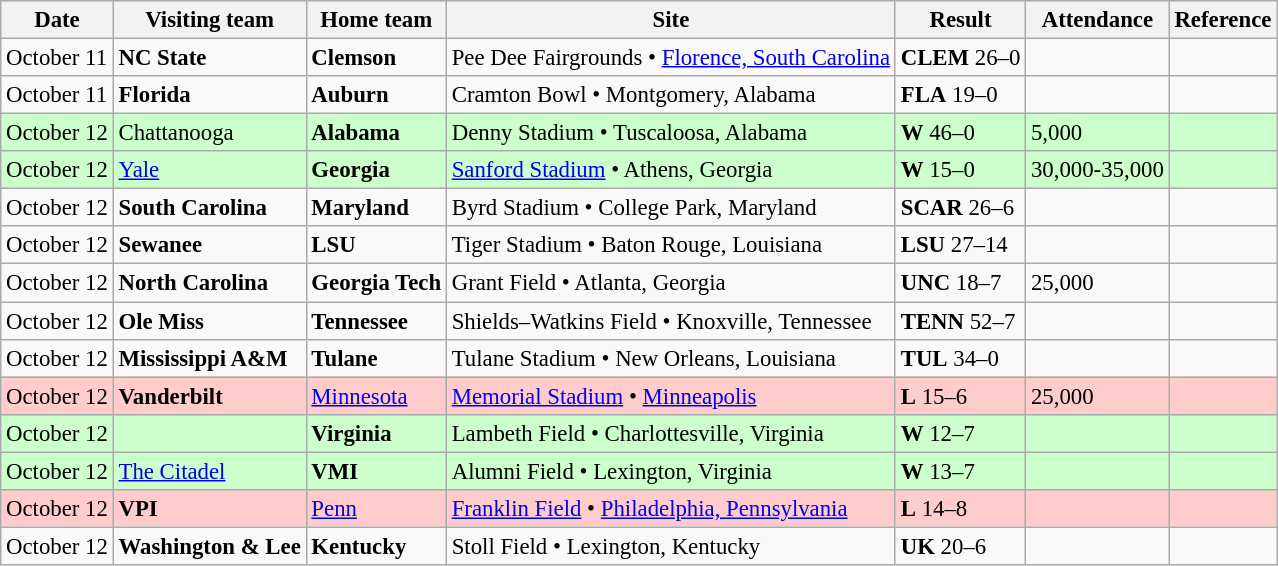<table class="wikitable" style="font-size:95%;">
<tr>
<th>Date</th>
<th>Visiting team</th>
<th>Home team</th>
<th>Site</th>
<th>Result</th>
<th>Attendance</th>
<th class="unsortable">Reference</th>
</tr>
<tr bgcolor=>
<td>October 11</td>
<td><strong>NC State</strong></td>
<td><strong>Clemson</strong></td>
<td>Pee Dee Fairgrounds • <a href='#'>Florence, South Carolina</a></td>
<td><strong>CLEM</strong> 26–0</td>
<td></td>
<td></td>
</tr>
<tr bgcolor=>
<td>October 11</td>
<td><strong>Florida</strong></td>
<td><strong>Auburn</strong></td>
<td>Cramton Bowl • Montgomery, Alabama</td>
<td><strong>FLA</strong> 19–0</td>
<td></td>
<td></td>
</tr>
<tr bgcolor=ccffcc>
<td>October 12</td>
<td>Chattanooga</td>
<td><strong>Alabama</strong></td>
<td>Denny Stadium • Tuscaloosa, Alabama</td>
<td><strong>W</strong> 46–0</td>
<td>5,000</td>
<td></td>
</tr>
<tr bgcolor=ccffcc>
<td>October 12</td>
<td><a href='#'>Yale</a></td>
<td><strong>Georgia</strong></td>
<td><a href='#'>Sanford Stadium</a> • Athens, Georgia</td>
<td><strong>W</strong> 15–0</td>
<td>30,000-35,000</td>
<td></td>
</tr>
<tr bgcolor=>
<td>October 12</td>
<td><strong>South Carolina</strong></td>
<td><strong>Maryland</strong></td>
<td>Byrd Stadium • College Park, Maryland</td>
<td><strong>SCAR</strong> 26–6</td>
<td></td>
<td></td>
</tr>
<tr bgcolor=>
<td>October 12</td>
<td><strong>Sewanee</strong></td>
<td><strong>LSU</strong></td>
<td>Tiger Stadium • Baton Rouge, Louisiana</td>
<td><strong>LSU</strong> 27–14</td>
<td></td>
<td></td>
</tr>
<tr bgcolor=>
<td>October 12</td>
<td><strong>North Carolina</strong></td>
<td><strong>Georgia Tech</strong></td>
<td>Grant Field • Atlanta, Georgia</td>
<td><strong>UNC</strong> 18–7</td>
<td>25,000</td>
<td></td>
</tr>
<tr bgcolor=>
<td>October 12</td>
<td><strong>Ole Miss</strong></td>
<td><strong>Tennessee</strong></td>
<td>Shields–Watkins Field • Knoxville, Tennessee</td>
<td><strong>TENN</strong> 52–7</td>
<td></td>
<td></td>
</tr>
<tr bgcolor=>
<td>October 12</td>
<td><strong>Mississippi A&M</strong></td>
<td><strong>Tulane</strong></td>
<td>Tulane Stadium • New Orleans, Louisiana</td>
<td><strong>TUL</strong> 34–0</td>
<td></td>
<td></td>
</tr>
<tr bgcolor=ffcccc>
<td>October 12</td>
<td><strong>Vanderbilt</strong></td>
<td><a href='#'>Minnesota</a></td>
<td><a href='#'>Memorial Stadium</a> • <a href='#'>Minneapolis</a></td>
<td><strong>L</strong> 15–6</td>
<td>25,000</td>
<td></td>
</tr>
<tr bgcolor=ccffcc>
<td>October 12</td>
<td></td>
<td><strong>Virginia</strong></td>
<td>Lambeth Field • Charlottesville, Virginia</td>
<td><strong>W</strong> 12–7</td>
<td></td>
<td></td>
</tr>
<tr bgcolor=ccffcc>
<td>October 12</td>
<td><a href='#'>The Citadel</a></td>
<td><strong>VMI</strong></td>
<td>Alumni Field • Lexington, Virginia</td>
<td><strong>W</strong> 13–7</td>
<td></td>
<td></td>
</tr>
<tr bgcolor=ffcccc>
<td>October 12</td>
<td><strong>VPI</strong></td>
<td><a href='#'>Penn</a></td>
<td><a href='#'>Franklin Field</a> • <a href='#'>Philadelphia, Pennsylvania</a></td>
<td><strong>L</strong> 14–8</td>
<td></td>
<td></td>
</tr>
<tr bgcolor=>
<td>October 12</td>
<td><strong>Washington & Lee</strong></td>
<td><strong>Kentucky</strong></td>
<td>Stoll Field • Lexington, Kentucky</td>
<td><strong>UK</strong> 20–6</td>
<td></td>
<td></td>
</tr>
</table>
